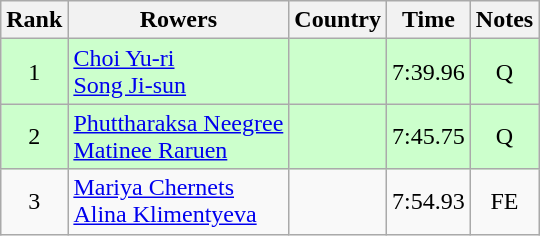<table class="wikitable" style="text-align:center">
<tr>
<th>Rank</th>
<th>Rowers</th>
<th>Country</th>
<th>Time</th>
<th>Notes</th>
</tr>
<tr bgcolor=ccffcc>
<td>1</td>
<td align="left"><a href='#'>Choi Yu-ri</a><br><a href='#'>Song Ji-sun</a></td>
<td align="left"></td>
<td>7:39.96</td>
<td>Q</td>
</tr>
<tr bgcolor=ccffcc>
<td>2</td>
<td align="left"><a href='#'>Phuttharaksa Neegree</a><br><a href='#'>Matinee Raruen</a></td>
<td align="left"></td>
<td>7:45.75</td>
<td>Q</td>
</tr>
<tr>
<td>3</td>
<td align="left"><a href='#'>Mariya Chernets</a><br><a href='#'>Alina Klimentyeva</a></td>
<td align="left"></td>
<td>7:54.93</td>
<td>FE</td>
</tr>
</table>
